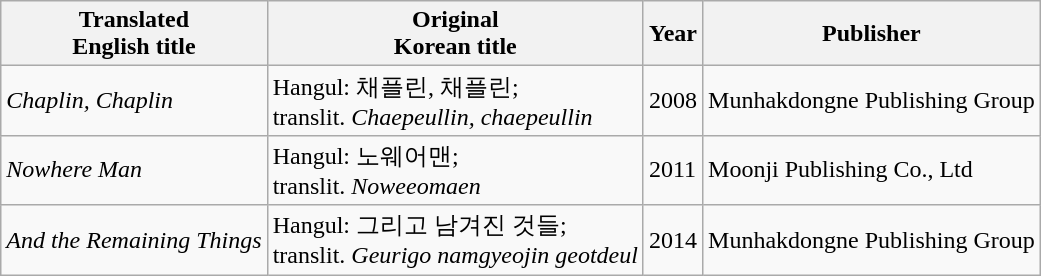<table class="wikitable">
<tr>
<th>Translated <br>English title</th>
<th>Original <br>Korean title</th>
<th>Year</th>
<th>Publisher</th>
</tr>
<tr>
<td><em>Chaplin, Chaplin</em></td>
<td>Hangul: 채플린, 채플린; <br>translit. <em>Chaepeullin, chaepeullin</em></td>
<td>2008</td>
<td>Munhakdongne Publishing Group</td>
</tr>
<tr>
<td><em>Nowhere Man</em></td>
<td>Hangul: 노웨어맨; <br>translit. <em>Noweeomaen</em></td>
<td>2011</td>
<td>Moonji Publishing Co., Ltd</td>
</tr>
<tr>
<td><em>And the Remaining Things</em></td>
<td>Hangul: 그리고 남겨진 것들; <br>translit. <em>Geurigo namgyeojin geotdeul</em></td>
<td>2014</td>
<td>Munhakdongne Publishing Group</td>
</tr>
</table>
